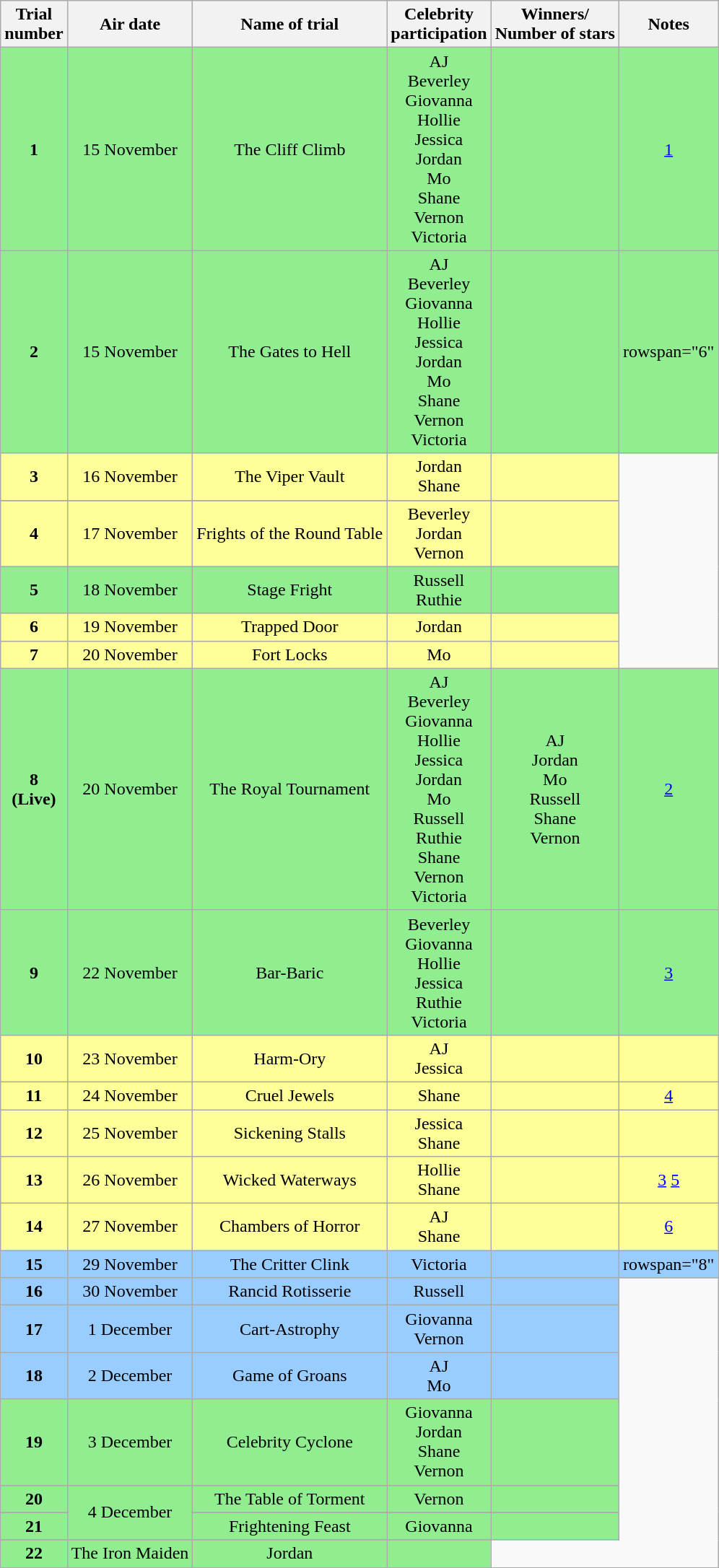<table class=wikitable style="text-align:center">
<tr>
<th scope="col">Trial<br>number</th>
<th scope="col">Air date</th>
<th scope="col">Name of trial</th>
<th scope="col">Celebrity<br>participation</th>
<th scope="col">Winners/<br>Number of stars</th>
<th scope="col">Notes</th>
</tr>
<tr style="background:lightgreen;">
<td><strong>1</strong></td>
<td>15 November</td>
<td>The Cliff Climb</td>
<td>AJ<br>Beverley<br>Giovanna<br>Hollie<br>Jessica<br>Jordan<br>Mo<br>Shane<br>Vernon<br>Victoria</td>
<td></td>
<td><a href='#'>1</a></td>
</tr>
<tr style="background:lightgreen;">
<td><strong>2</strong></td>
<td>15 November</td>
<td>The Gates to Hell</td>
<td>AJ<br>Beverley<br>Giovanna<br>Hollie<br>Jessica<br>Jordan<br>Mo<br>Shane<br>Vernon<br>Victoria</td>
<td></td>
<td>rowspan="6" </td>
</tr>
<tr style="background:#ff9;">
<td><strong>3</strong></td>
<td>16 November</td>
<td>The Viper Vault</td>
<td>Jordan<br>Shane</td>
<td></td>
</tr>
<tr>
</tr>
<tr style="background:#ff9;">
<td><strong>4</strong></td>
<td>17 November</td>
<td>Frights of the Round Table</td>
<td>Beverley<br>Jordan<br>Vernon</td>
<td></td>
</tr>
<tr style="background:lightgreen;">
<td><strong>5</strong></td>
<td>18 November</td>
<td>Stage Fright</td>
<td>Russell<br>Ruthie</td>
<td></td>
</tr>
<tr style="background:#ff9;">
<td><strong>6</strong></td>
<td>19 November</td>
<td>Trapped Door</td>
<td>Jordan</td>
<td></td>
</tr>
<tr style="background:#ff9;">
<td><strong>7</strong></td>
<td>20 November</td>
<td>Fort Locks</td>
<td>Mo</td>
<td></td>
</tr>
<tr style="background:lightgreen;">
<td><strong>8<br>(Live)</strong></td>
<td>20 November</td>
<td>The Royal Tournament</td>
<td>AJ<br>Beverley<br>Giovanna<br>Hollie<br>Jessica<br>Jordan<br>Mo<br>Russell<br>Ruthie<br>Shane<br>Vernon<br>Victoria</td>
<td>AJ<br>Jordan<br>Mo<br>Russell<br>Shane<br>Vernon</td>
<td><a href='#'>2</a></td>
</tr>
<tr style="background:lightgreen;">
<td><strong>9</strong></td>
<td>22 November</td>
<td>Bar-Baric</td>
<td>Beverley<br>Giovanna<br>Hollie<br>Jessica<br>Ruthie<br>Victoria</td>
<td></td>
<td><a href='#'>3</a></td>
</tr>
<tr style="background:#ff9;">
<td><strong>10</strong></td>
<td>23 November</td>
<td>Harm-Ory</td>
<td>AJ<br>Jessica</td>
<td></td>
<td></td>
</tr>
<tr style="background:#ff9;">
<td><strong>11</strong></td>
<td>24 November</td>
<td>Cruel Jewels</td>
<td>Shane</td>
<td></td>
<td><a href='#'>4</a></td>
</tr>
<tr style="background:#ff9;">
<td><strong>12</strong></td>
<td>25 November</td>
<td>Sickening Stalls</td>
<td>Jessica<br>Shane</td>
<td></td>
<td></td>
</tr>
<tr style="background:#ff9;">
<td><strong>13</strong></td>
<td>26 November</td>
<td>Wicked Waterways</td>
<td>Hollie<br>Shane</td>
<td></td>
<td><a href='#'>3</a> <a href='#'>5</a></td>
</tr>
<tr style="background:#ff9;">
<td><strong>14</strong></td>
<td>27 November</td>
<td>Chambers of Horror</td>
<td>AJ<br>Shane</td>
<td></td>
<td><a href='#'>6</a></td>
</tr>
<tr style="background:#99CCFF;">
<td><strong>15</strong></td>
<td>29 November</td>
<td>The Critter Clink</td>
<td>Victoria</td>
<td></td>
<td>rowspan="8" </td>
</tr>
<tr style="background:#99CCFF;">
<td><strong>16</strong></td>
<td>30 November</td>
<td>Rancid Rotisserie</td>
<td>Russell</td>
<td></td>
</tr>
<tr style="background:#99CCFF;">
<td><strong>17</strong></td>
<td>1 December</td>
<td>Cart-Astrophy</td>
<td>Giovanna<br>Vernon</td>
<td></td>
</tr>
<tr style="background:#99CCFF;">
<td><strong>18</strong></td>
<td>2 December</td>
<td>Game of Groans</td>
<td>AJ<br>Mo</td>
<td></td>
</tr>
<tr style="background:lightgreen;">
<td><strong>19</strong></td>
<td>3 December</td>
<td>Celebrity Cyclone</td>
<td>Giovanna<br>Jordan<br>Shane<br>Vernon</td>
<td></td>
</tr>
<tr style="background:lightgreen;">
<td><strong>20</strong></td>
<td rowspan="3">4 December</td>
<td>The Table of Torment</td>
<td>Vernon</td>
<td></td>
</tr>
<tr>
</tr>
<tr style="background:lightgreen;">
<td><strong>21</strong></td>
<td>Frightening Feast</td>
<td>Giovanna</td>
<td></td>
</tr>
<tr>
</tr>
<tr style="background:lightgreen;">
<td><strong>22</strong></td>
<td>The Iron Maiden</td>
<td>Jordan</td>
<td></td>
</tr>
<tr>
</tr>
</table>
